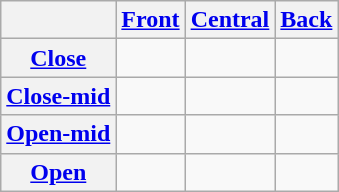<table class="wikitable" style="text-align:center">
<tr>
<th></th>
<th><a href='#'>Front</a></th>
<th><a href='#'>Central</a></th>
<th><a href='#'>Back</a></th>
</tr>
<tr>
<th><a href='#'>Close</a></th>
<td></td>
<td></td>
<td></td>
</tr>
<tr>
<th><a href='#'>Close-mid</a></th>
<td></td>
<td></td>
<td></td>
</tr>
<tr>
<th><a href='#'>Open-mid</a></th>
<td></td>
<td></td>
<td></td>
</tr>
<tr>
<th><a href='#'>Open</a></th>
<td></td>
<td></td>
<td></td>
</tr>
</table>
